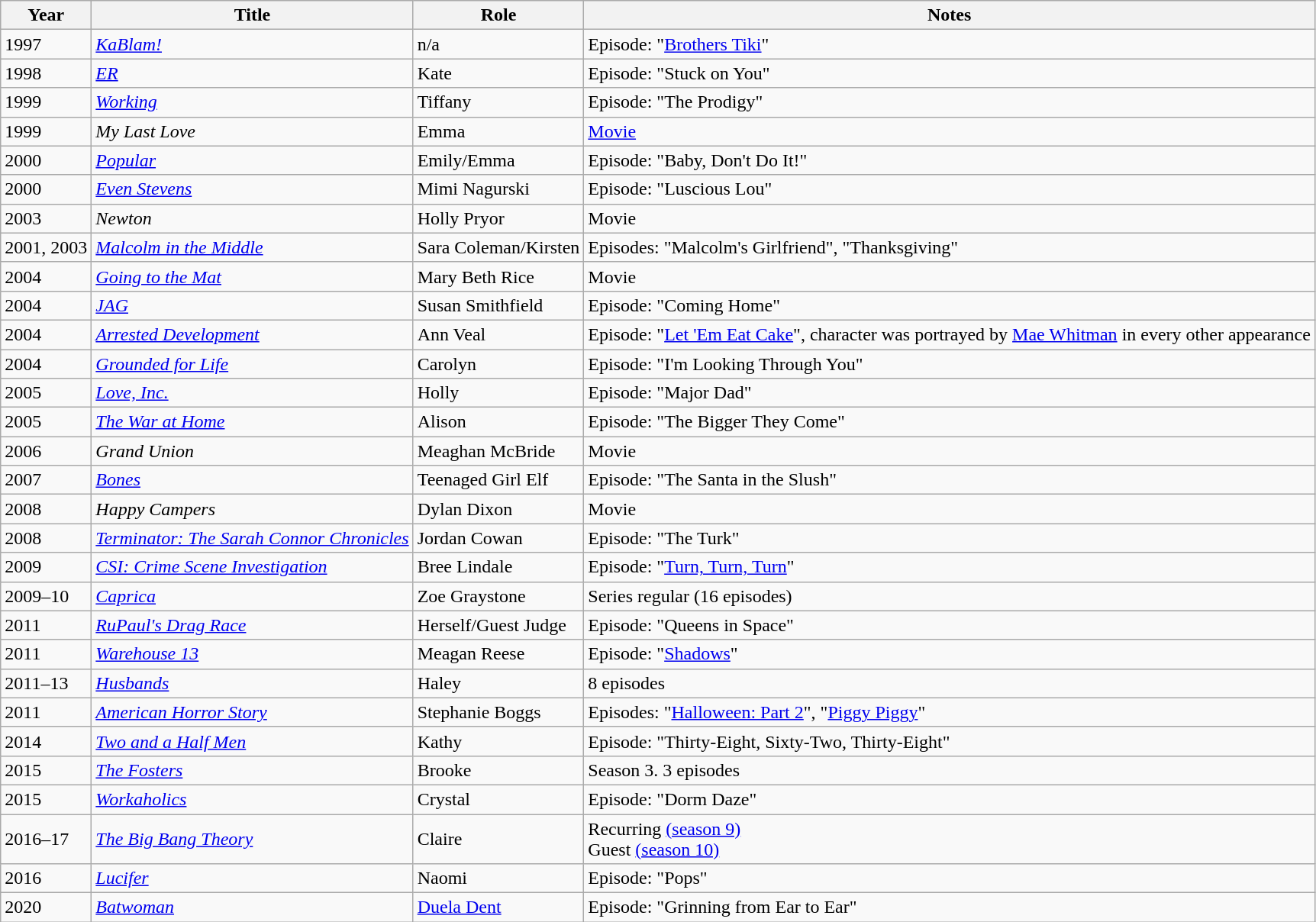<table class="wikitable sortable">
<tr>
<th>Year</th>
<th>Title</th>
<th>Role</th>
<th scope="col" class="unsortable">Notes</th>
</tr>
<tr>
<td>1997</td>
<td><em><a href='#'>KaBlam!</a></em></td>
<td>n/a</td>
<td>Episode: "<a href='#'>Brothers Tiki</a>"</td>
</tr>
<tr>
<td>1998</td>
<td><em><a href='#'>ER</a></em></td>
<td>Kate</td>
<td>Episode: "Stuck on You"</td>
</tr>
<tr>
<td>1999</td>
<td><em><a href='#'>Working</a></em></td>
<td>Tiffany</td>
<td>Episode: "The Prodigy"</td>
</tr>
<tr>
<td>1999</td>
<td><em>My Last Love</em></td>
<td>Emma</td>
<td><a href='#'>Movie</a></td>
</tr>
<tr>
<td>2000</td>
<td><em><a href='#'>Popular</a></em></td>
<td>Emily/Emma</td>
<td>Episode: "Baby, Don't Do It!"</td>
</tr>
<tr>
<td>2000</td>
<td><em><a href='#'>Even Stevens</a></em></td>
<td>Mimi Nagurski</td>
<td>Episode: "Luscious Lou"</td>
</tr>
<tr>
<td>2003</td>
<td><em>Newton</em></td>
<td>Holly Pryor</td>
<td>Movie</td>
</tr>
<tr>
<td>2001, 2003</td>
<td><em><a href='#'>Malcolm in the Middle</a></em></td>
<td>Sara Coleman/Kirsten</td>
<td>Episodes: "Malcolm's Girlfriend", "Thanksgiving"</td>
</tr>
<tr>
<td>2004</td>
<td><em><a href='#'>Going to the Mat</a></em></td>
<td>Mary Beth Rice</td>
<td>Movie</td>
</tr>
<tr>
<td>2004</td>
<td><em><a href='#'>JAG</a></em></td>
<td>Susan Smithfield</td>
<td>Episode: "Coming Home"</td>
</tr>
<tr>
<td>2004</td>
<td><em><a href='#'>Arrested Development</a></em></td>
<td>Ann Veal</td>
<td>Episode: "<a href='#'>Let 'Em Eat Cake</a>", character was portrayed by <a href='#'>Mae Whitman</a> in every other appearance</td>
</tr>
<tr>
<td>2004</td>
<td><em><a href='#'>Grounded for Life</a></em></td>
<td>Carolyn</td>
<td>Episode: "I'm Looking Through You"</td>
</tr>
<tr>
<td>2005</td>
<td><em><a href='#'>Love, Inc.</a></em></td>
<td>Holly</td>
<td>Episode: "Major Dad"</td>
</tr>
<tr>
<td>2005</td>
<td><em><a href='#'>The War at Home</a></em></td>
<td>Alison</td>
<td>Episode: "The Bigger They Come"</td>
</tr>
<tr>
<td>2006</td>
<td><em>Grand Union</em></td>
<td>Meaghan McBride</td>
<td>Movie</td>
</tr>
<tr>
<td>2007</td>
<td><em><a href='#'>Bones</a></em></td>
<td>Teenaged Girl Elf</td>
<td>Episode: "The Santa in the Slush"</td>
</tr>
<tr>
<td>2008</td>
<td><em>Happy Campers</em></td>
<td>Dylan Dixon</td>
<td>Movie</td>
</tr>
<tr>
<td>2008</td>
<td><em><a href='#'>Terminator: The Sarah Connor Chronicles</a></em></td>
<td>Jordan Cowan</td>
<td>Episode: "The Turk"</td>
</tr>
<tr>
<td>2009</td>
<td><em><a href='#'>CSI: Crime Scene Investigation</a></em></td>
<td>Bree Lindale</td>
<td>Episode: "<a href='#'>Turn, Turn, Turn</a>"</td>
</tr>
<tr>
<td>2009–10</td>
<td><em><a href='#'>Caprica</a></em></td>
<td>Zoe Graystone</td>
<td>Series regular (16 episodes)</td>
</tr>
<tr>
<td>2011</td>
<td><em><a href='#'>RuPaul's Drag Race</a></em></td>
<td>Herself/Guest Judge</td>
<td>Episode: "Queens in Space"</td>
</tr>
<tr>
<td>2011</td>
<td><em><a href='#'>Warehouse 13</a></em></td>
<td>Meagan Reese</td>
<td>Episode: "<a href='#'>Shadows</a>"</td>
</tr>
<tr>
<td>2011–13</td>
<td><em><a href='#'>Husbands</a></em></td>
<td>Haley</td>
<td>8 episodes</td>
</tr>
<tr>
<td>2011</td>
<td><em><a href='#'>American Horror Story</a></em></td>
<td>Stephanie Boggs</td>
<td>Episodes: "<a href='#'>Halloween: Part 2</a>", "<a href='#'>Piggy Piggy</a>"</td>
</tr>
<tr>
<td>2014</td>
<td><em><a href='#'>Two and a Half Men</a></em></td>
<td>Kathy</td>
<td>Episode: "Thirty-Eight, Sixty-Two, Thirty-Eight"</td>
</tr>
<tr>
<td>2015</td>
<td><em><a href='#'>The Fosters</a></em></td>
<td>Brooke</td>
<td>Season 3. 3 episodes</td>
</tr>
<tr>
<td>2015</td>
<td><em><a href='#'>Workaholics</a></em></td>
<td>Crystal</td>
<td>Episode: "Dorm Daze"</td>
</tr>
<tr>
<td>2016–17</td>
<td><em><a href='#'>The Big Bang Theory</a></em></td>
<td>Claire</td>
<td>Recurring <a href='#'>(season 9)</a><br>Guest <a href='#'>(season 10)</a></td>
</tr>
<tr>
<td>2016</td>
<td><em><a href='#'>Lucifer</a></em></td>
<td>Naomi</td>
<td>Episode: "Pops"</td>
</tr>
<tr>
<td>2020</td>
<td><em><a href='#'>Batwoman</a></em></td>
<td><a href='#'>Duela Dent</a></td>
<td>Episode: "Grinning from Ear to Ear"</td>
</tr>
</table>
